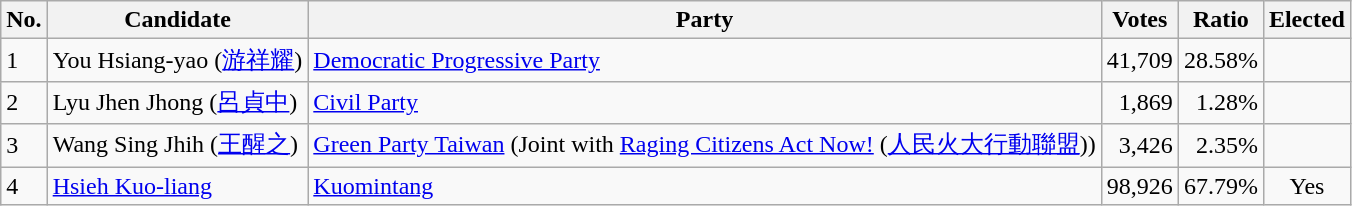<table class=wikitable>
<tr>
<th>No.</th>
<th>Candidate</th>
<th>Party</th>
<th>Votes</th>
<th>Ratio</th>
<th>Elected</th>
</tr>
<tr>
<td>1</td>
<td>You Hsiang-yao  (<a href='#'>游祥耀</a>)</td>
<td><a href='#'>Democratic Progressive Party</a></td>
<td align="right">41,709</td>
<td align="right">28.58%</td>
<td></td>
</tr>
<tr>
<td>2</td>
<td>Lyu Jhen Jhong  (<a href='#'>呂貞中</a>)</td>
<td><a href='#'>Civil Party</a></td>
<td align="right">1,869</td>
<td align="right">1.28%</td>
<td></td>
</tr>
<tr>
<td>3</td>
<td>Wang Sing Jhih  (<a href='#'>王醒之</a>)</td>
<td><a href='#'>Green Party Taiwan</a> <span>  (Joint with <a href='#'>Raging Citizens Act Now!</a> (<a href='#'>人民火大行動聯盟</a>))</span></td>
<td align="right">3,426</td>
<td align="right">2.35%</td>
<td></td>
</tr>
<tr>
<td>4</td>
<td><a href='#'>Hsieh Kuo-liang</a></td>
<td><a href='#'>Kuomintang</a></td>
<td align="right">98,926</td>
<td align="right">67.79%</td>
<td style="text-align:center;">Yes</td>
</tr>
</table>
